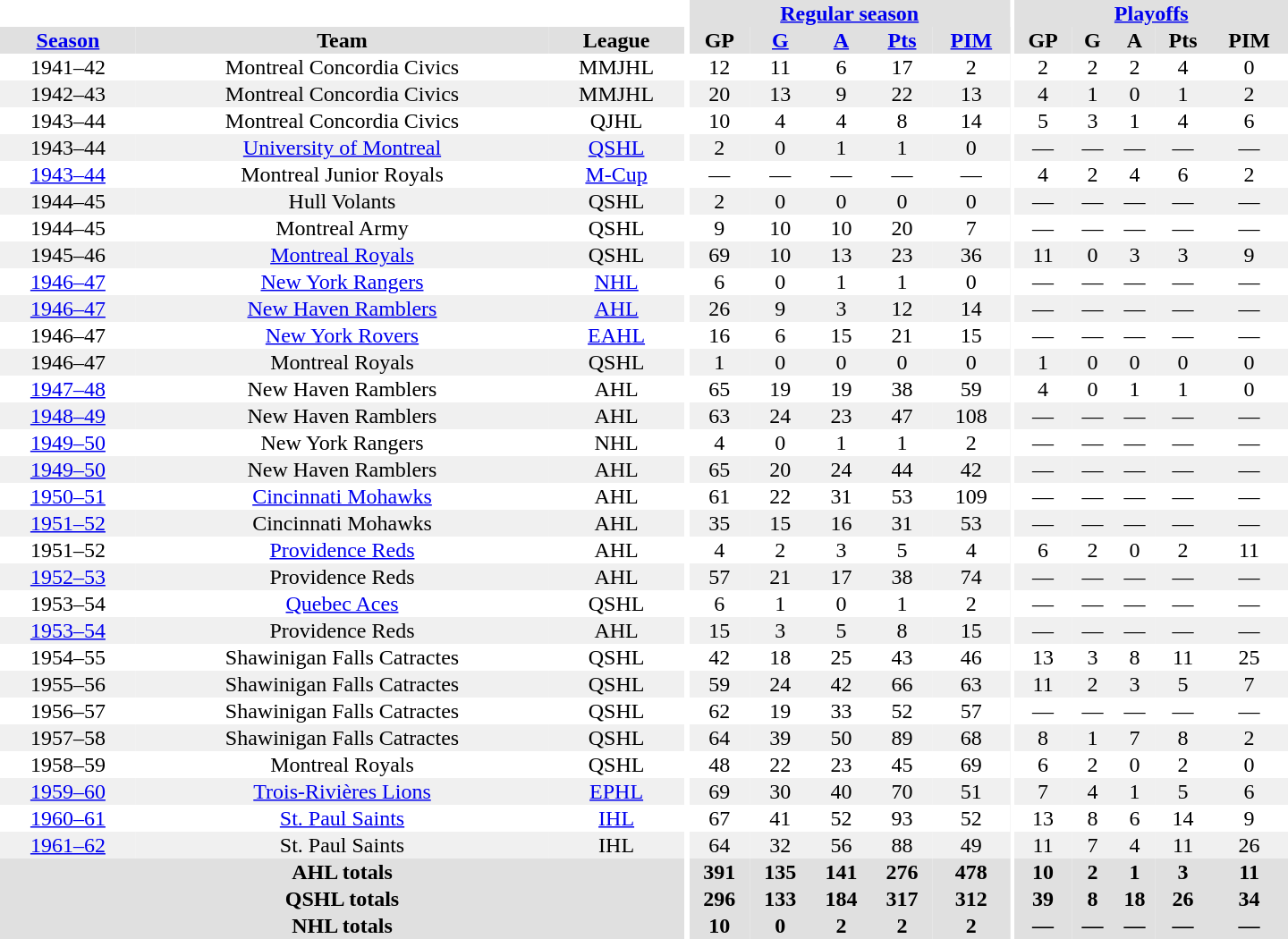<table border="0" cellpadding="1" cellspacing="0" style="text-align:center; width:60em">
<tr bgcolor="#e0e0e0">
<th colspan="3" bgcolor="#ffffff"></th>
<th rowspan="100" bgcolor="#ffffff"></th>
<th colspan="5"><a href='#'>Regular season</a></th>
<th rowspan="100" bgcolor="#ffffff"></th>
<th colspan="5"><a href='#'>Playoffs</a></th>
</tr>
<tr bgcolor="#e0e0e0">
<th><a href='#'>Season</a></th>
<th>Team</th>
<th>League</th>
<th>GP</th>
<th><a href='#'>G</a></th>
<th><a href='#'>A</a></th>
<th><a href='#'>Pts</a></th>
<th><a href='#'>PIM</a></th>
<th>GP</th>
<th>G</th>
<th>A</th>
<th>Pts</th>
<th>PIM</th>
</tr>
<tr>
<td>1941–42</td>
<td>Montreal Concordia Civics</td>
<td>MMJHL</td>
<td>12</td>
<td>11</td>
<td>6</td>
<td>17</td>
<td>2</td>
<td>2</td>
<td>2</td>
<td>2</td>
<td>4</td>
<td>0</td>
</tr>
<tr bgcolor="#f0f0f0">
<td>1942–43</td>
<td>Montreal Concordia Civics</td>
<td>MMJHL</td>
<td>20</td>
<td>13</td>
<td>9</td>
<td>22</td>
<td>13</td>
<td>4</td>
<td>1</td>
<td>0</td>
<td>1</td>
<td>2</td>
</tr>
<tr>
<td>1943–44</td>
<td>Montreal Concordia Civics</td>
<td>QJHL</td>
<td>10</td>
<td>4</td>
<td>4</td>
<td>8</td>
<td>14</td>
<td>5</td>
<td>3</td>
<td>1</td>
<td>4</td>
<td>6</td>
</tr>
<tr bgcolor="#f0f0f0">
<td>1943–44</td>
<td><a href='#'>University of Montreal</a></td>
<td><a href='#'>QSHL</a></td>
<td>2</td>
<td>0</td>
<td>1</td>
<td>1</td>
<td>0</td>
<td>—</td>
<td>—</td>
<td>—</td>
<td>—</td>
<td>—</td>
</tr>
<tr>
<td><a href='#'>1943–44</a></td>
<td>Montreal Junior Royals</td>
<td><a href='#'>M-Cup</a></td>
<td>—</td>
<td>—</td>
<td>—</td>
<td>—</td>
<td>—</td>
<td>4</td>
<td>2</td>
<td>4</td>
<td>6</td>
<td>2</td>
</tr>
<tr bgcolor="#f0f0f0">
<td>1944–45</td>
<td>Hull Volants</td>
<td>QSHL</td>
<td>2</td>
<td>0</td>
<td>0</td>
<td>0</td>
<td>0</td>
<td>—</td>
<td>—</td>
<td>—</td>
<td>—</td>
<td>—</td>
</tr>
<tr>
<td>1944–45</td>
<td>Montreal Army</td>
<td>QSHL</td>
<td>9</td>
<td>10</td>
<td>10</td>
<td>20</td>
<td>7</td>
<td>—</td>
<td>—</td>
<td>—</td>
<td>—</td>
<td>—</td>
</tr>
<tr bgcolor="#f0f0f0">
<td>1945–46</td>
<td><a href='#'>Montreal Royals</a></td>
<td>QSHL</td>
<td>69</td>
<td>10</td>
<td>13</td>
<td>23</td>
<td>36</td>
<td>11</td>
<td>0</td>
<td>3</td>
<td>3</td>
<td>9</td>
</tr>
<tr>
<td><a href='#'>1946–47</a></td>
<td><a href='#'>New York Rangers</a></td>
<td><a href='#'>NHL</a></td>
<td>6</td>
<td>0</td>
<td>1</td>
<td>1</td>
<td>0</td>
<td>—</td>
<td>—</td>
<td>—</td>
<td>—</td>
<td>—</td>
</tr>
<tr bgcolor="#f0f0f0">
<td><a href='#'>1946–47</a></td>
<td><a href='#'>New Haven Ramblers</a></td>
<td><a href='#'>AHL</a></td>
<td>26</td>
<td>9</td>
<td>3</td>
<td>12</td>
<td>14</td>
<td>—</td>
<td>—</td>
<td>—</td>
<td>—</td>
<td>—</td>
</tr>
<tr>
<td>1946–47</td>
<td><a href='#'>New York Rovers</a></td>
<td><a href='#'>EAHL</a></td>
<td>16</td>
<td>6</td>
<td>15</td>
<td>21</td>
<td>15</td>
<td>—</td>
<td>—</td>
<td>—</td>
<td>—</td>
<td>—</td>
</tr>
<tr bgcolor="#f0f0f0">
<td>1946–47</td>
<td>Montreal Royals</td>
<td>QSHL</td>
<td>1</td>
<td>0</td>
<td>0</td>
<td>0</td>
<td>0</td>
<td>1</td>
<td>0</td>
<td>0</td>
<td>0</td>
<td>0</td>
</tr>
<tr>
<td><a href='#'>1947–48</a></td>
<td>New Haven Ramblers</td>
<td>AHL</td>
<td>65</td>
<td>19</td>
<td>19</td>
<td>38</td>
<td>59</td>
<td>4</td>
<td>0</td>
<td>1</td>
<td>1</td>
<td>0</td>
</tr>
<tr bgcolor="#f0f0f0">
<td><a href='#'>1948–49</a></td>
<td>New Haven Ramblers</td>
<td>AHL</td>
<td>63</td>
<td>24</td>
<td>23</td>
<td>47</td>
<td>108</td>
<td>—</td>
<td>—</td>
<td>—</td>
<td>—</td>
<td>—</td>
</tr>
<tr>
<td><a href='#'>1949–50</a></td>
<td>New York Rangers</td>
<td>NHL</td>
<td>4</td>
<td>0</td>
<td>1</td>
<td>1</td>
<td>2</td>
<td>—</td>
<td>—</td>
<td>—</td>
<td>—</td>
<td>—</td>
</tr>
<tr bgcolor="#f0f0f0">
<td><a href='#'>1949–50</a></td>
<td>New Haven Ramblers</td>
<td>AHL</td>
<td>65</td>
<td>20</td>
<td>24</td>
<td>44</td>
<td>42</td>
<td>—</td>
<td>—</td>
<td>—</td>
<td>—</td>
<td>—</td>
</tr>
<tr>
<td><a href='#'>1950–51</a></td>
<td><a href='#'>Cincinnati Mohawks</a></td>
<td>AHL</td>
<td>61</td>
<td>22</td>
<td>31</td>
<td>53</td>
<td>109</td>
<td>—</td>
<td>—</td>
<td>—</td>
<td>—</td>
<td>—</td>
</tr>
<tr bgcolor="#f0f0f0">
<td><a href='#'>1951–52</a></td>
<td>Cincinnati Mohawks</td>
<td>AHL</td>
<td>35</td>
<td>15</td>
<td>16</td>
<td>31</td>
<td>53</td>
<td>—</td>
<td>—</td>
<td>—</td>
<td>—</td>
<td>—</td>
</tr>
<tr>
<td>1951–52</td>
<td><a href='#'>Providence Reds</a></td>
<td>AHL</td>
<td>4</td>
<td>2</td>
<td>3</td>
<td>5</td>
<td>4</td>
<td>6</td>
<td>2</td>
<td>0</td>
<td>2</td>
<td>11</td>
</tr>
<tr bgcolor="#f0f0f0">
<td><a href='#'>1952–53</a></td>
<td>Providence Reds</td>
<td>AHL</td>
<td>57</td>
<td>21</td>
<td>17</td>
<td>38</td>
<td>74</td>
<td>—</td>
<td>—</td>
<td>—</td>
<td>—</td>
<td>—</td>
</tr>
<tr>
<td>1953–54</td>
<td><a href='#'>Quebec Aces</a></td>
<td>QSHL</td>
<td>6</td>
<td>1</td>
<td>0</td>
<td>1</td>
<td>2</td>
<td>—</td>
<td>—</td>
<td>—</td>
<td>—</td>
<td>—</td>
</tr>
<tr bgcolor="#f0f0f0">
<td><a href='#'>1953–54</a></td>
<td>Providence Reds</td>
<td>AHL</td>
<td>15</td>
<td>3</td>
<td>5</td>
<td>8</td>
<td>15</td>
<td>—</td>
<td>—</td>
<td>—</td>
<td>—</td>
<td>—</td>
</tr>
<tr>
<td>1954–55</td>
<td>Shawinigan Falls Catractes</td>
<td>QSHL</td>
<td>42</td>
<td>18</td>
<td>25</td>
<td>43</td>
<td>46</td>
<td>13</td>
<td>3</td>
<td>8</td>
<td>11</td>
<td>25</td>
</tr>
<tr bgcolor="#f0f0f0">
<td>1955–56</td>
<td>Shawinigan Falls Catractes</td>
<td>QSHL</td>
<td>59</td>
<td>24</td>
<td>42</td>
<td>66</td>
<td>63</td>
<td>11</td>
<td>2</td>
<td>3</td>
<td>5</td>
<td>7</td>
</tr>
<tr>
<td>1956–57</td>
<td>Shawinigan Falls Catractes</td>
<td>QSHL</td>
<td>62</td>
<td>19</td>
<td>33</td>
<td>52</td>
<td>57</td>
<td>—</td>
<td>—</td>
<td>—</td>
<td>—</td>
<td>—</td>
</tr>
<tr bgcolor="#f0f0f0">
<td>1957–58</td>
<td>Shawinigan Falls Catractes</td>
<td>QSHL</td>
<td>64</td>
<td>39</td>
<td>50</td>
<td>89</td>
<td>68</td>
<td>8</td>
<td>1</td>
<td>7</td>
<td>8</td>
<td>2</td>
</tr>
<tr>
<td>1958–59</td>
<td>Montreal Royals</td>
<td>QSHL</td>
<td>48</td>
<td>22</td>
<td>23</td>
<td>45</td>
<td>69</td>
<td>6</td>
<td>2</td>
<td>0</td>
<td>2</td>
<td>0</td>
</tr>
<tr bgcolor="#f0f0f0">
<td><a href='#'>1959–60</a></td>
<td><a href='#'>Trois-Rivières Lions</a></td>
<td><a href='#'>EPHL</a></td>
<td>69</td>
<td>30</td>
<td>40</td>
<td>70</td>
<td>51</td>
<td>7</td>
<td>4</td>
<td>1</td>
<td>5</td>
<td>6</td>
</tr>
<tr>
<td><a href='#'>1960–61</a></td>
<td><a href='#'>St. Paul Saints</a></td>
<td><a href='#'>IHL</a></td>
<td>67</td>
<td>41</td>
<td>52</td>
<td>93</td>
<td>52</td>
<td>13</td>
<td>8</td>
<td>6</td>
<td>14</td>
<td>9</td>
</tr>
<tr bgcolor="#f0f0f0">
<td><a href='#'>1961–62</a></td>
<td>St. Paul Saints</td>
<td>IHL</td>
<td>64</td>
<td>32</td>
<td>56</td>
<td>88</td>
<td>49</td>
<td>11</td>
<td>7</td>
<td>4</td>
<td>11</td>
<td>26</td>
</tr>
<tr bgcolor="#e0e0e0">
<th colspan="3">AHL totals</th>
<th>391</th>
<th>135</th>
<th>141</th>
<th>276</th>
<th>478</th>
<th>10</th>
<th>2</th>
<th>1</th>
<th>3</th>
<th>11</th>
</tr>
<tr bgcolor="#e0e0e0">
<th colspan="3">QSHL totals</th>
<th>296</th>
<th>133</th>
<th>184</th>
<th>317</th>
<th>312</th>
<th>39</th>
<th>8</th>
<th>18</th>
<th>26</th>
<th>34</th>
</tr>
<tr bgcolor="#e0e0e0">
<th colspan="3">NHL totals</th>
<th>10</th>
<th>0</th>
<th>2</th>
<th>2</th>
<th>2</th>
<th>—</th>
<th>—</th>
<th>—</th>
<th>—</th>
<th>—</th>
</tr>
</table>
